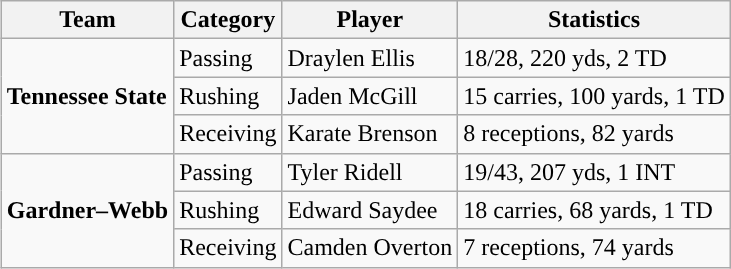<table class="wikitable" style="float: right;">
<tr>
<th>Team</th>
<th>Category</th>
<th>Player</th>
<th>Statistics</th>
</tr>
<tr>
<td rowspan=3><strong>Tennessee State</strong></td>
<td>Passing</td>
<td>Draylen Ellis</td>
<td>18/28, 220 yds, 2 TD</td>
</tr>
<tr>
<td>Rushing</td>
<td>Jaden McGill</td>
<td>15 carries, 100 yards, 1 TD</td>
</tr>
<tr>
<td>Receiving</td>
<td>Karate Brenson</td>
<td>8 receptions, 82 yards</td>
</tr>
<tr>
<td rowspan=3><strong>Gardner–Webb</strong></td>
<td>Passing</td>
<td>Tyler Ridell</td>
<td>19/43, 207 yds, 1 INT</td>
</tr>
<tr>
<td>Rushing</td>
<td>Edward Saydee</td>
<td>18 carries, 68 yards, 1 TD</td>
</tr>
<tr>
<td>Receiving</td>
<td>Camden Overton</td>
<td>7 receptions, 74 yards</td>
</tr>
</table>
